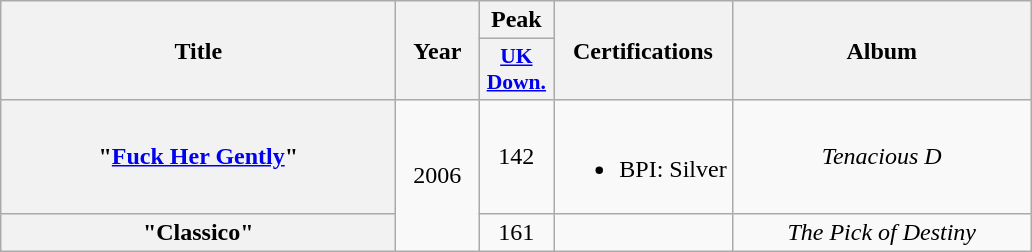<table class="wikitable plainrowheaders" style="text-align:center;">
<tr>
<th scope="col" rowspan="2" style="width:16em;">Title</th>
<th scope="col" rowspan="2" style="width:3em;">Year</th>
<th scope="col" colspan="1">Peak</th>
<th scope="col" rowspan="2">Certifications</th>
<th scope="col" rowspan="2" style="width:12em;">Album</th>
</tr>
<tr>
<th scope="col" style="width:3em;font-size:90%;"><a href='#'>UK<br>Down.</a><br></th>
</tr>
<tr>
<th scope="row">"<a href='#'>Fuck Her Gently</a>"</th>
<td rowspan="2">2006</td>
<td>142</td>
<td><br><ul><li>BPI: Silver</li></ul></td>
<td><em>Tenacious D</em></td>
</tr>
<tr>
<th scope="row">"Classico"</th>
<td>161</td>
<td></td>
<td><em>The Pick of Destiny</em></td>
</tr>
</table>
